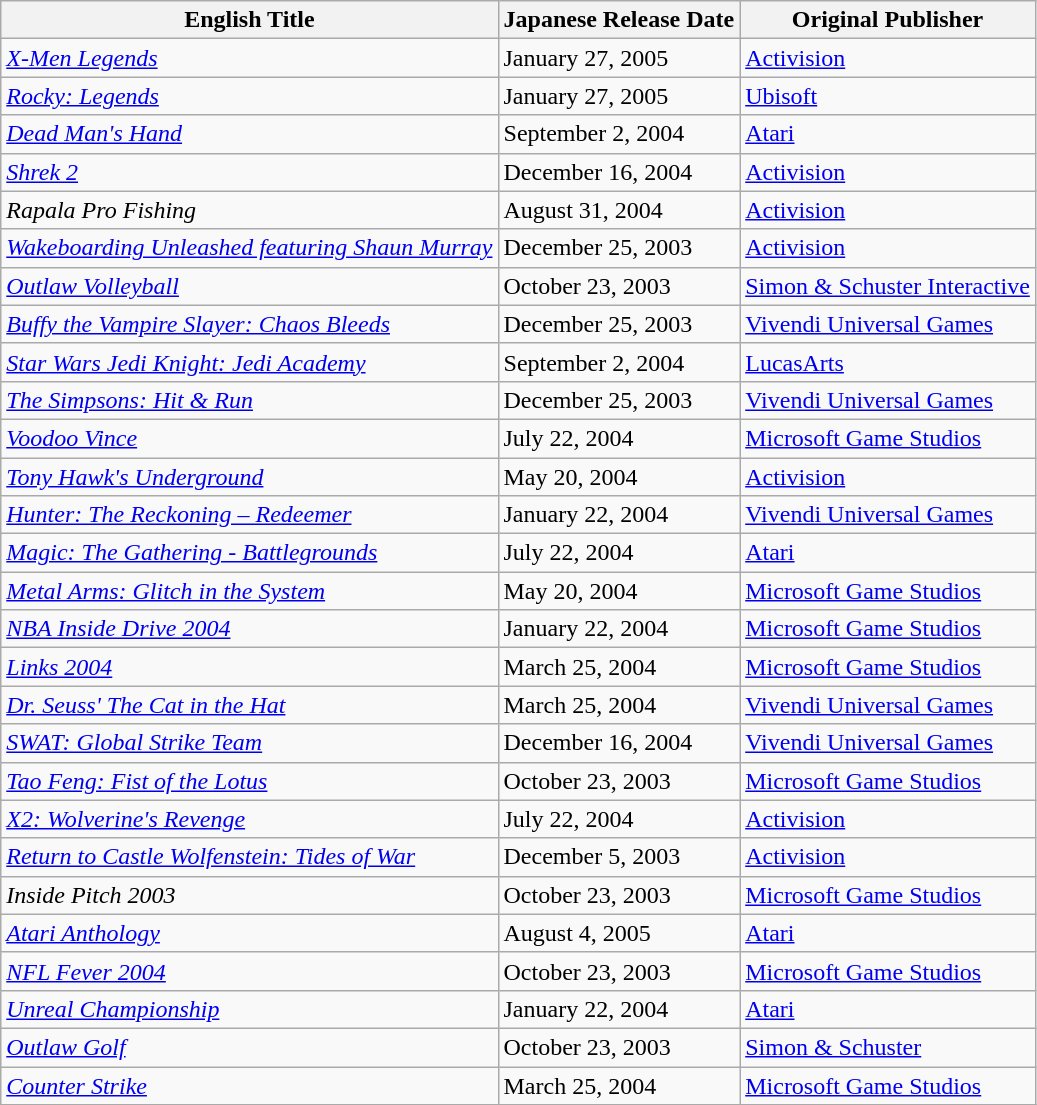<table class="wikitable sortable">
<tr>
<th>English Title</th>
<th>Japanese Release Date</th>
<th>Original Publisher</th>
</tr>
<tr>
<td><em><a href='#'>X-Men Legends</a></em></td>
<td>January 27, 2005</td>
<td><a href='#'>Activision</a></td>
</tr>
<tr>
<td><em><a href='#'>Rocky: Legends</a></em></td>
<td>January 27, 2005</td>
<td><a href='#'>Ubisoft</a></td>
</tr>
<tr>
<td><em><a href='#'>Dead Man's Hand</a></em></td>
<td>September 2, 2004</td>
<td><a href='#'>Atari</a></td>
</tr>
<tr>
<td><em><a href='#'>Shrek 2</a></em></td>
<td>December 16, 2004</td>
<td><a href='#'>Activision</a></td>
</tr>
<tr>
<td><em>Rapala Pro Fishing</em></td>
<td>August 31, 2004</td>
<td><a href='#'>Activision</a></td>
</tr>
<tr>
<td><em><a href='#'>Wakeboarding Unleashed featuring Shaun Murray</a></em></td>
<td>December 25, 2003</td>
<td><a href='#'>Activision</a></td>
</tr>
<tr>
<td><em><a href='#'>Outlaw Volleyball</a></em></td>
<td>October 23, 2003</td>
<td><a href='#'>Simon & Schuster Interactive</a></td>
</tr>
<tr>
<td><em><a href='#'>Buffy the Vampire Slayer: Chaos Bleeds</a></em></td>
<td>December 25, 2003</td>
<td><a href='#'>Vivendi Universal Games</a></td>
</tr>
<tr>
<td><em><a href='#'>Star Wars Jedi Knight: Jedi Academy</a></em></td>
<td>September 2, 2004</td>
<td><a href='#'>LucasArts</a></td>
</tr>
<tr>
<td><em><a href='#'>The Simpsons: Hit & Run</a></em></td>
<td>December 25, 2003</td>
<td><a href='#'>Vivendi Universal Games</a></td>
</tr>
<tr>
<td><em><a href='#'>Voodoo Vince</a></em></td>
<td>July 22, 2004</td>
<td><a href='#'>Microsoft Game Studios</a></td>
</tr>
<tr>
<td><em><a href='#'>Tony Hawk's Underground</a></em></td>
<td>May 20, 2004</td>
<td><a href='#'>Activision</a></td>
</tr>
<tr>
<td><em><a href='#'>Hunter: The Reckoning – Redeemer</a></em></td>
<td>January 22, 2004</td>
<td><a href='#'>Vivendi Universal Games</a></td>
</tr>
<tr>
<td><em><a href='#'>Magic: The Gathering - Battlegrounds</a></em></td>
<td>July 22, 2004</td>
<td><a href='#'>Atari</a></td>
</tr>
<tr>
<td><em><a href='#'>Metal Arms: Glitch in the System</a></em></td>
<td>May 20, 2004</td>
<td><a href='#'>Microsoft Game Studios</a></td>
</tr>
<tr>
<td><em><a href='#'>NBA Inside Drive 2004</a></em></td>
<td>January 22, 2004</td>
<td><a href='#'>Microsoft Game Studios</a></td>
</tr>
<tr>
<td><em><a href='#'>Links 2004</a></em></td>
<td>March 25, 2004</td>
<td><a href='#'>Microsoft Game Studios</a></td>
</tr>
<tr>
<td><em><a href='#'>Dr. Seuss' The Cat in the Hat</a></em></td>
<td>March 25, 2004</td>
<td><a href='#'>Vivendi Universal Games</a></td>
</tr>
<tr>
<td><em><a href='#'>SWAT: Global Strike Team</a></em></td>
<td>December 16, 2004</td>
<td><a href='#'>Vivendi Universal Games</a></td>
</tr>
<tr>
<td><em><a href='#'>Tao Feng: Fist of the Lotus</a></em></td>
<td>October 23, 2003</td>
<td><a href='#'>Microsoft Game Studios</a></td>
</tr>
<tr>
<td><em><a href='#'>X2: Wolverine's Revenge</a></em></td>
<td>July 22, 2004</td>
<td><a href='#'>Activision</a></td>
</tr>
<tr>
<td><em><a href='#'>Return to Castle Wolfenstein: Tides of War</a></em></td>
<td>December 5, 2003</td>
<td><a href='#'>Activision</a></td>
</tr>
<tr>
<td><em>Inside Pitch 2003</em></td>
<td>October 23, 2003</td>
<td><a href='#'>Microsoft Game Studios</a></td>
</tr>
<tr>
<td><em><a href='#'>Atari Anthology</a></em></td>
<td>August 4, 2005</td>
<td><a href='#'>Atari</a></td>
</tr>
<tr>
<td><em><a href='#'>NFL Fever 2004</a></em></td>
<td>October 23, 2003</td>
<td><a href='#'>Microsoft Game Studios</a></td>
</tr>
<tr>
<td><em><a href='#'>Unreal Championship</a></em></td>
<td>January 22, 2004</td>
<td><a href='#'>Atari</a></td>
</tr>
<tr>
<td><em><a href='#'>Outlaw Golf</a></em></td>
<td>October 23, 2003</td>
<td><a href='#'>Simon & Schuster</a></td>
</tr>
<tr>
<td><em><a href='#'>Counter Strike</a></em></td>
<td>March 25, 2004</td>
<td><a href='#'>Microsoft Game Studios</a></td>
</tr>
<tr>
</tr>
</table>
